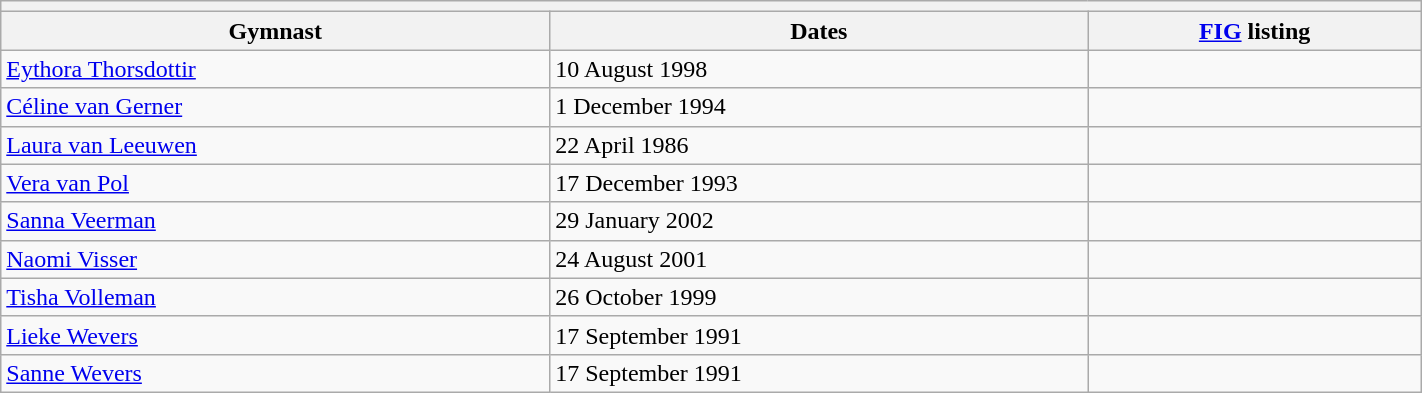<table class="wikitable mw-collapsible mw-collapsed" width="75%">
<tr>
<th colspan="3"></th>
</tr>
<tr>
<th>Gymnast</th>
<th>Dates</th>
<th><a href='#'>FIG</a> listing</th>
</tr>
<tr>
<td><a href='#'>Eythora Thorsdottir</a></td>
<td>10 August 1998</td>
<td></td>
</tr>
<tr>
<td><a href='#'>Céline van Gerner</a></td>
<td>1 December 1994</td>
<td></td>
</tr>
<tr>
<td><a href='#'>Laura van Leeuwen</a></td>
<td>22 April 1986</td>
<td></td>
</tr>
<tr>
<td><a href='#'>Vera van Pol</a></td>
<td>17 December 1993</td>
<td></td>
</tr>
<tr>
<td><a href='#'>Sanna Veerman</a></td>
<td>29 January 2002</td>
<td></td>
</tr>
<tr>
<td><a href='#'>Naomi Visser</a></td>
<td>24 August 2001</td>
<td></td>
</tr>
<tr>
<td><a href='#'>Tisha Volleman</a></td>
<td>26 October 1999</td>
<td></td>
</tr>
<tr>
<td><a href='#'>Lieke Wevers</a></td>
<td>17 September 1991</td>
<td></td>
</tr>
<tr>
<td><a href='#'>Sanne Wevers</a></td>
<td>17 September 1991</td>
<td></td>
</tr>
</table>
